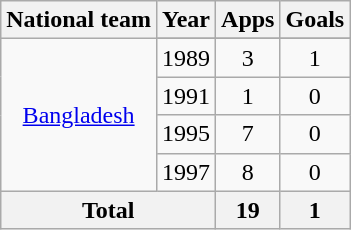<table class="wikitable" style="text-align:center">
<tr>
<th>National team</th>
<th>Year</th>
<th>Apps</th>
<th>Goals</th>
</tr>
<tr>
<td rowspan="5"><a href='#'>Bangladesh</a></td>
</tr>
<tr>
<td>1989</td>
<td>3</td>
<td>1</td>
</tr>
<tr>
<td>1991</td>
<td>1</td>
<td>0</td>
</tr>
<tr>
<td>1995</td>
<td>7</td>
<td>0</td>
</tr>
<tr>
<td>1997</td>
<td>8</td>
<td>0</td>
</tr>
<tr>
<th colspan="2">Total</th>
<th>19</th>
<th>1</th>
</tr>
</table>
